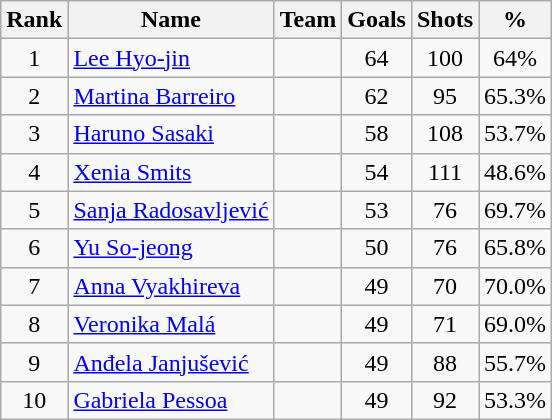<table class="wikitable" style="text-align: center;">
<tr>
<th>Rank</th>
<th>Name</th>
<th>Team</th>
<th>Goals</th>
<th>Shots</th>
<th>%</th>
</tr>
<tr>
<td>1</td>
<td align="left"><a href='#'>Lee Hyo-jin</a></td>
<td align="left"></td>
<td>64</td>
<td>100</td>
<td>64%</td>
</tr>
<tr>
<td>2</td>
<td align="left"><a href='#'>Martina Barreiro</a></td>
<td align="left"></td>
<td>62</td>
<td>95</td>
<td>65.3%</td>
</tr>
<tr>
<td>3</td>
<td align="left"><a href='#'>Haruno Sasaki</a></td>
<td align="left"></td>
<td>58</td>
<td>108</td>
<td>53.7%</td>
</tr>
<tr>
<td>4</td>
<td align="left"><a href='#'>Xenia Smits</a></td>
<td align="left"></td>
<td>54</td>
<td>111</td>
<td>48.6%</td>
</tr>
<tr>
<td>5</td>
<td align="left"><a href='#'>Sanja Radosavljević</a></td>
<td align="left"></td>
<td>53</td>
<td>76</td>
<td>69.7%</td>
</tr>
<tr>
<td>6</td>
<td align="left"><a href='#'>Yu So-jeong</a></td>
<td align="left"></td>
<td>50</td>
<td>76</td>
<td>65.8%</td>
</tr>
<tr>
<td>7</td>
<td align="left"><a href='#'>Anna Vyakhireva</a></td>
<td align="left"></td>
<td>49</td>
<td>70</td>
<td>70.0%</td>
</tr>
<tr>
<td>8</td>
<td align="left"><a href='#'>Veronika Malá</a></td>
<td align="left"></td>
<td>49</td>
<td>71</td>
<td>69.0%</td>
</tr>
<tr>
<td>9</td>
<td align="left"><a href='#'>Anđela Janjušević</a></td>
<td align="left"></td>
<td>49</td>
<td>88</td>
<td>55.7%</td>
</tr>
<tr>
<td>10</td>
<td align="left"><a href='#'>Gabriela Pessoa</a></td>
<td align="left"></td>
<td>49</td>
<td>92</td>
<td>53.3%</td>
</tr>
</table>
